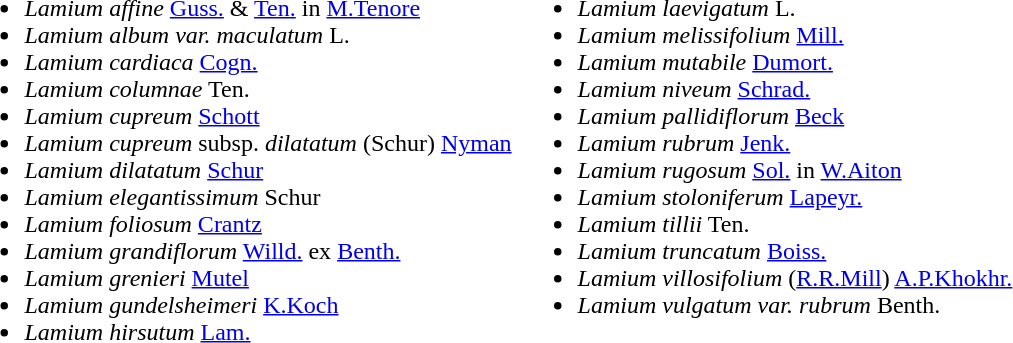<table>
<tr valign=top>
<td><br><ul><li><em>Lamium affine</em> <a href='#'>Guss.</a> & <a href='#'>Ten.</a> in <a href='#'>M.Tenore</a></li><li><em>Lamium album var. maculatum</em> L.</li><li><em>Lamium cardiaca</em> <a href='#'>Cogn.</a></li><li><em>Lamium columnae</em> Ten.</li><li><em>Lamium cupreum</em> <a href='#'>Schott</a></li><li><em>Lamium cupreum</em> subsp. <em>dilatatum</em> (Schur) <a href='#'>Nyman</a></li><li><em>Lamium dilatatum</em> <a href='#'>Schur</a></li><li><em>Lamium elegantissimum</em> Schur</li><li><em>Lamium foliosum</em> <a href='#'>Crantz</a></li><li><em>Lamium grandiflorum</em> <a href='#'>Willd.</a> ex <a href='#'>Benth.</a></li><li><em>Lamium grenieri</em> <a href='#'>Mutel</a></li><li><em>Lamium gundelsheimeri</em> <a href='#'>K.Koch</a></li><li><em>Lamium hirsutum</em> <a href='#'>Lam.</a></li></ul></td>
<td><br><ul><li><em>Lamium laevigatum</em> L.</li><li><em>Lamium melissifolium</em> <a href='#'>Mill.</a></li><li><em>Lamium mutabile</em> <a href='#'>Dumort.</a></li><li><em>Lamium niveum</em> <a href='#'>Schrad.</a></li><li><em>Lamium pallidiflorum</em> <a href='#'>Beck</a></li><li><em>Lamium rubrum</em> <a href='#'>Jenk.</a></li><li><em>Lamium rugosum</em> <a href='#'>Sol.</a> in <a href='#'>W.Aiton</a></li><li><em>Lamium stoloniferum</em> <a href='#'>Lapeyr.</a></li><li><em>Lamium tillii</em> Ten.</li><li><em>Lamium truncatum</em> <a href='#'>Boiss.</a></li><li><em>Lamium villosifolium</em> (<a href='#'>R.R.Mill</a>) <a href='#'>A.P.Khokhr.</a></li><li><em>Lamium vulgatum var. rubrum</em> Benth.</li></ul></td>
</tr>
</table>
